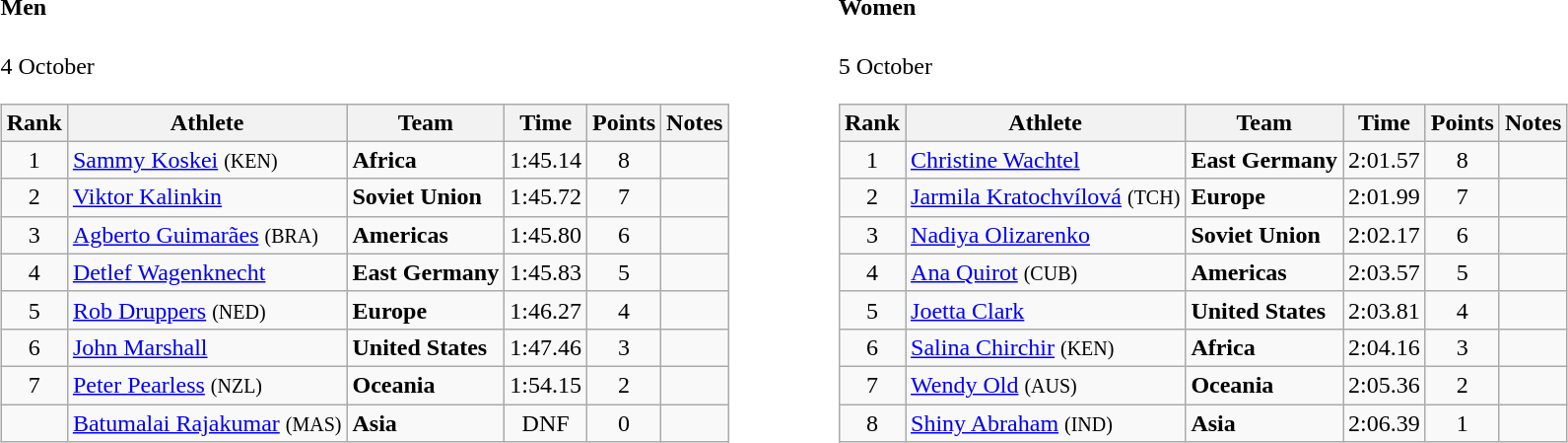<table>
<tr>
<td valign="top"><br><h4>Men</h4>4 October<table class="wikitable" style="text-align:center">
<tr>
<th>Rank</th>
<th>Athlete</th>
<th>Team</th>
<th>Time</th>
<th>Points</th>
<th>Notes</th>
</tr>
<tr>
<td>1</td>
<td align="left"><a href='#'>Sammy Koskei</a> <small>(KEN) </small></td>
<td align=left><strong>Africa</strong></td>
<td>1:45.14</td>
<td>8</td>
<td></td>
</tr>
<tr>
<td>2</td>
<td align="left"><a href='#'>Viktor Kalinkin</a></td>
<td align=left><strong>Soviet Union</strong></td>
<td>1:45.72</td>
<td>7</td>
<td></td>
</tr>
<tr>
<td>3</td>
<td align="left"><a href='#'>Agberto Guimarães</a> <small>(BRA) </small></td>
<td align=left><strong>Americas</strong></td>
<td>1:45.80</td>
<td>6</td>
<td></td>
</tr>
<tr>
<td>4</td>
<td align="left"><a href='#'>Detlef Wagenknecht</a></td>
<td align=left><strong>East Germany</strong></td>
<td>1:45.83</td>
<td>5</td>
<td></td>
</tr>
<tr>
<td>5</td>
<td align="left"><a href='#'>Rob Druppers</a> <small>(NED) </small></td>
<td align=left><strong>Europe</strong></td>
<td>1:46.27</td>
<td>4</td>
<td></td>
</tr>
<tr>
<td>6</td>
<td align="left"><a href='#'>John Marshall</a></td>
<td align=left><strong>United States</strong></td>
<td>1:47.46</td>
<td>3</td>
<td></td>
</tr>
<tr>
<td>7</td>
<td align="left"><a href='#'>Peter Pearless</a> <small>(NZL) </small></td>
<td align=left><strong>Oceania</strong></td>
<td>1:54.15</td>
<td>2</td>
<td></td>
</tr>
<tr>
<td></td>
<td align="left"><a href='#'>Batumalai Rajakumar</a> <small>(MAS) </small></td>
<td align=left><strong>Asia</strong></td>
<td>DNF</td>
<td>0</td>
<td></td>
</tr>
</table>
</td>
<td width="50"> </td>
<td valign="top"><br><h4>Women</h4>5 October<table class="wikitable" style="text-align:center">
<tr>
<th>Rank</th>
<th>Athlete</th>
<th>Team</th>
<th>Time</th>
<th>Points</th>
<th>Notes</th>
</tr>
<tr>
<td>1</td>
<td align="left"><a href='#'>Christine Wachtel</a></td>
<td align=left><strong>East Germany</strong></td>
<td>2:01.57</td>
<td>8</td>
<td></td>
</tr>
<tr>
<td>2</td>
<td align="left"><a href='#'>Jarmila Kratochvílová</a> <small>(TCH) </small></td>
<td align=left><strong>Europe</strong></td>
<td>2:01.99</td>
<td>7</td>
<td></td>
</tr>
<tr>
<td>3</td>
<td align="left"><a href='#'>Nadiya Olizarenko</a></td>
<td align=left><strong>Soviet Union</strong></td>
<td>2:02.17</td>
<td>6</td>
<td></td>
</tr>
<tr>
<td>4</td>
<td align="left"><a href='#'>Ana Quirot</a> <small>(CUB) </small></td>
<td align=left><strong>Americas</strong></td>
<td>2:03.57</td>
<td>5</td>
<td></td>
</tr>
<tr>
<td>5</td>
<td align="left"><a href='#'>Joetta Clark</a></td>
<td align=left><strong>United States</strong></td>
<td>2:03.81</td>
<td>4</td>
<td></td>
</tr>
<tr>
<td>6</td>
<td align="left"><a href='#'>Salina Chirchir</a> <small>(KEN) </small></td>
<td align=left><strong>Africa</strong></td>
<td>2:04.16</td>
<td>3</td>
<td></td>
</tr>
<tr>
<td>7</td>
<td align="left"><a href='#'>Wendy Old</a> <small>(AUS) </small></td>
<td align=left><strong>Oceania</strong></td>
<td>2:05.36</td>
<td>2</td>
<td></td>
</tr>
<tr>
<td>8</td>
<td align="left"><a href='#'>Shiny Abraham</a> <small>(IND) </small></td>
<td align=left><strong>Asia</strong></td>
<td>2:06.39</td>
<td>1</td>
<td></td>
</tr>
</table>
</td>
</tr>
</table>
